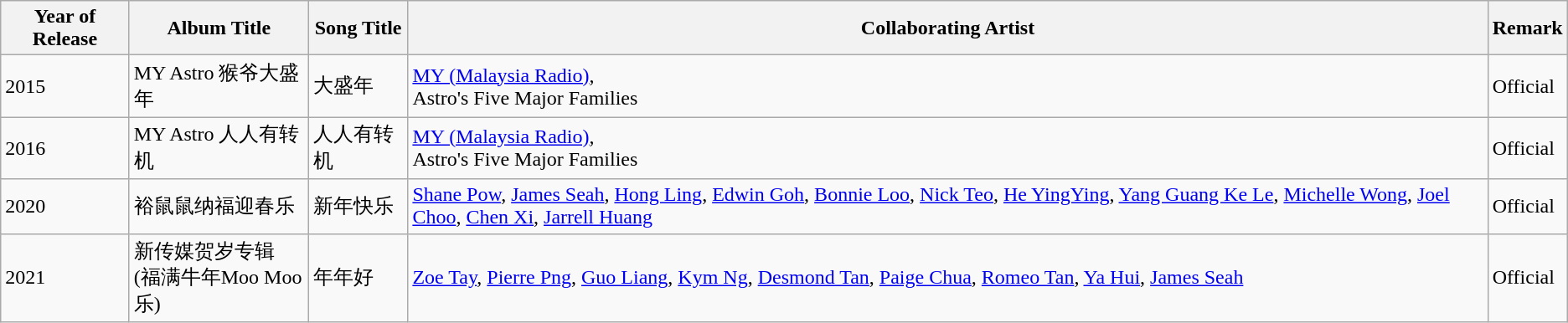<table class="wikitable">
<tr>
<th>Year of Release</th>
<th>Album Title</th>
<th>Song Title</th>
<th>Collaborating Artist</th>
<th>Remark</th>
</tr>
<tr>
<td>2015</td>
<td>MY Astro 猴爷大盛年</td>
<td>大盛年</td>
<td><a href='#'>MY (Malaysia Radio)</a>,<br>Astro's Five Major Families</td>
<td>Official</td>
</tr>
<tr>
<td>2016</td>
<td>MY Astro 人人有转机</td>
<td>人人有转机</td>
<td><a href='#'>MY (Malaysia Radio)</a>,<br>Astro's Five Major Families</td>
<td>Official</td>
</tr>
<tr>
<td>2020</td>
<td>裕鼠鼠纳福迎春乐</td>
<td>新年快乐</td>
<td><a href='#'>Shane Pow</a>, <a href='#'>James Seah</a>, <a href='#'>Hong Ling</a>, <a href='#'>Edwin Goh</a>, <a href='#'>Bonnie Loo</a>, <a href='#'>Nick Teo</a>, <a href='#'>He YingYing</a>, <a href='#'>Yang Guang Ke Le</a>, <a href='#'>Michelle Wong</a>, <a href='#'>Joel Choo</a>, <a href='#'>Chen Xi</a>, <a href='#'>Jarrell Huang</a></td>
<td>Official</td>
</tr>
<tr>
<td>2021</td>
<td>新传媒贺岁专辑<br>(福满牛年Moo Moo乐)</td>
<td>年年好</td>
<td><a href='#'>Zoe Tay</a>, <a href='#'>Pierre Png</a>, <a href='#'>Guo Liang</a>, <a href='#'>Kym Ng</a>, <a href='#'>Desmond Tan</a>, <a href='#'>Paige Chua</a>, <a href='#'>Romeo Tan</a>, <a href='#'>Ya Hui</a>, <a href='#'>James Seah</a></td>
<td>Official</td>
</tr>
</table>
